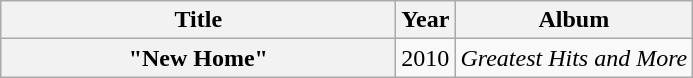<table class="wikitable plainrowheaders" style="text-align:center;">
<tr>
<th scope="col" style="width:16em;">Title</th>
<th scope="col">Year</th>
<th scope="col">Album</th>
</tr>
<tr>
<th scope="row">"New Home"</th>
<td>2010</td>
<td><em>Greatest Hits and More</em></td>
</tr>
</table>
